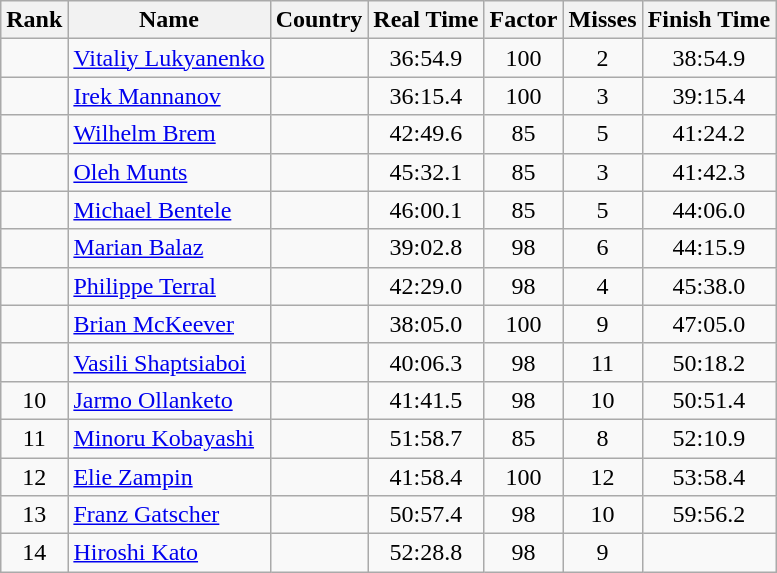<table class="wikitable sortable" style="text-align:center">
<tr>
<th>Rank</th>
<th>Name</th>
<th>Country</th>
<th>Real Time</th>
<th>Factor</th>
<th>Misses</th>
<th>Finish Time</th>
</tr>
<tr>
<td></td>
<td align=left><a href='#'>Vitaliy Lukyanenko</a></td>
<td align=left></td>
<td>36:54.9</td>
<td>100</td>
<td>2</td>
<td>38:54.9</td>
</tr>
<tr>
<td></td>
<td align=left><a href='#'>Irek Mannanov</a></td>
<td align=left></td>
<td>36:15.4</td>
<td>100</td>
<td>3</td>
<td>39:15.4</td>
</tr>
<tr>
<td></td>
<td align=left><a href='#'>Wilhelm Brem</a></td>
<td align=left></td>
<td>42:49.6</td>
<td>85</td>
<td>5</td>
<td>41:24.2</td>
</tr>
<tr>
<td></td>
<td align=left><a href='#'>Oleh Munts</a></td>
<td align=left></td>
<td>45:32.1</td>
<td>85</td>
<td>3</td>
<td>41:42.3</td>
</tr>
<tr>
<td></td>
<td align=left><a href='#'>Michael Bentele</a></td>
<td align=left></td>
<td>46:00.1</td>
<td>85</td>
<td>5</td>
<td>44:06.0</td>
</tr>
<tr>
<td></td>
<td align=left><a href='#'>Marian Balaz</a></td>
<td align=left></td>
<td>39:02.8</td>
<td>98</td>
<td>6</td>
<td>44:15.9</td>
</tr>
<tr>
<td></td>
<td align=left><a href='#'>Philippe Terral</a></td>
<td align=left></td>
<td>42:29.0</td>
<td>98</td>
<td>4</td>
<td>45:38.0</td>
</tr>
<tr>
<td></td>
<td align=left><a href='#'>Brian McKeever</a></td>
<td align=left></td>
<td>38:05.0</td>
<td>100</td>
<td>9</td>
<td>47:05.0</td>
</tr>
<tr>
<td></td>
<td align=left><a href='#'>Vasili Shaptsiaboi</a></td>
<td align=left></td>
<td>40:06.3</td>
<td>98</td>
<td>11</td>
<td>50:18.2</td>
</tr>
<tr>
<td>10</td>
<td align=left><a href='#'>Jarmo Ollanketo</a></td>
<td align=left></td>
<td>41:41.5</td>
<td>98</td>
<td>10</td>
<td>50:51.4</td>
</tr>
<tr>
<td>11</td>
<td align=left><a href='#'>Minoru Kobayashi</a></td>
<td align=left></td>
<td>51:58.7</td>
<td>85</td>
<td>8</td>
<td>52:10.9</td>
</tr>
<tr>
<td>12</td>
<td align=left><a href='#'>Elie Zampin</a></td>
<td align=left></td>
<td>41:58.4</td>
<td>100</td>
<td>12</td>
<td>53:58.4</td>
</tr>
<tr>
<td>13</td>
<td align=left><a href='#'>Franz Gatscher</a></td>
<td align=left></td>
<td>50:57.4</td>
<td>98</td>
<td>10</td>
<td>59:56.2</td>
</tr>
<tr>
<td>14</td>
<td align=left><a href='#'>Hiroshi Kato</a></td>
<td align=left></td>
<td>52:28.8</td>
<td>98</td>
<td>9</td>
<td></td>
</tr>
</table>
